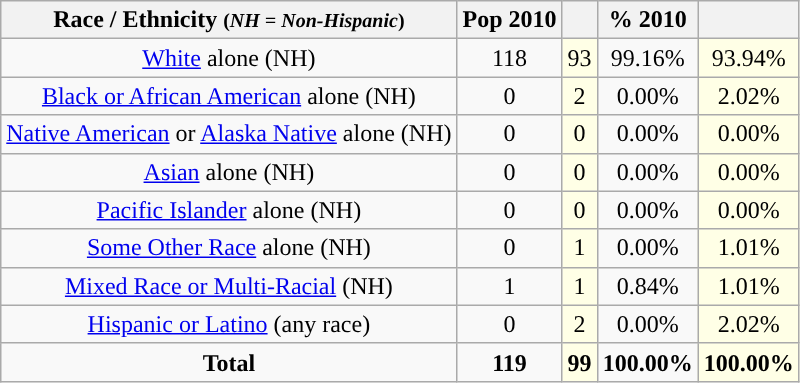<table class="wikitable"  style="text-align:center;">
<tr>
<th>Race / Ethnicity <small>(<em>NH = Non-Hispanic</em>)</small></th>
<th>Pop 2010</th>
<th></th>
<th>% 2010</th>
<th></th>
</tr>
<tr>
<td><a href='#'>White</a> alone (NH)</td>
<td>118</td>
<td style='background: #ffffe6;'>93</td>
<td>99.16%</td>
<td style='background: #ffffe6;'>93.94%</td>
</tr>
<tr>
<td><a href='#'>Black or African American</a> alone (NH)</td>
<td>0</td>
<td style='background: #ffffe6;'>2</td>
<td>0.00%</td>
<td style='background: #ffffe6;'>2.02%</td>
</tr>
<tr>
<td><a href='#'>Native American</a> or <a href='#'>Alaska Native</a> alone (NH)</td>
<td>0</td>
<td style='background: #ffffe6;'>0</td>
<td>0.00%</td>
<td style='background: #ffffe6;'>0.00%</td>
</tr>
<tr>
<td><a href='#'>Asian</a> alone (NH)</td>
<td>0</td>
<td style='background: #ffffe6;'>0</td>
<td>0.00%</td>
<td style='background: #ffffe6;'>0.00%</td>
</tr>
<tr>
<td><a href='#'>Pacific Islander</a> alone (NH)</td>
<td>0</td>
<td style='background: #ffffe6;'>0</td>
<td>0.00%</td>
<td style='background: #ffffe6;'>0.00%</td>
</tr>
<tr>
<td><a href='#'>Some Other Race</a> alone (NH)</td>
<td>0</td>
<td style='background: #ffffe6;'>1</td>
<td>0.00%</td>
<td style='background: #ffffe6;'>1.01%</td>
</tr>
<tr>
<td><a href='#'>Mixed Race or Multi-Racial</a> (NH)</td>
<td>1</td>
<td style='background: #ffffe6;'>1</td>
<td>0.84%</td>
<td style='background: #ffffe6;'>1.01%</td>
</tr>
<tr>
<td><a href='#'>Hispanic or Latino</a> (any race)</td>
<td>0</td>
<td style='background: #ffffe6;'>2</td>
<td>0.00%</td>
<td style='background: #ffffe6;'>2.02%</td>
</tr>
<tr>
<td><strong>Total</strong></td>
<td><strong>119</strong></td>
<td style='background: #ffffe6;'><strong>99</strong></td>
<td><strong>100.00%</strong></td>
<td style='background: #ffffe6;'><strong>100.00%</strong></td>
</tr>
</table>
